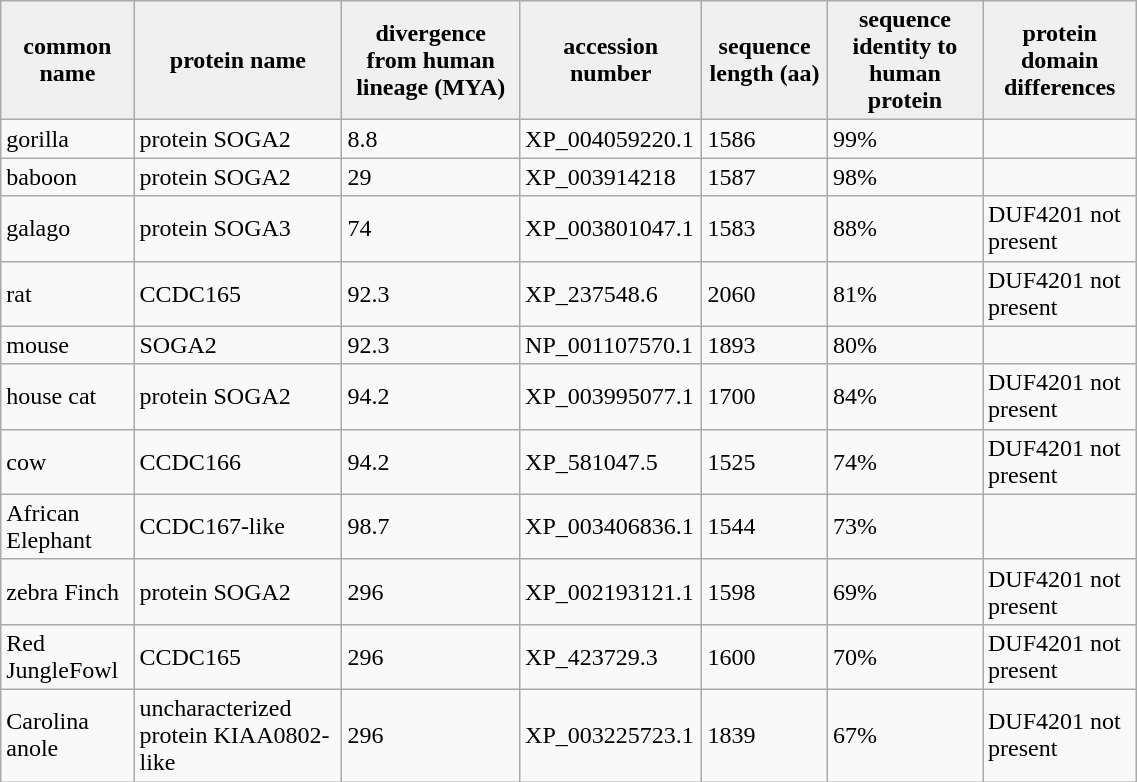<table class = "wikitable" style="width: 60%; ">
<tr>
<th align="center" style="background:#f0f0f0;"><strong>common name</strong></th>
<th align="center" style="background:#f0f0f0;"><strong>protein name</strong></th>
<th align="center" style="background:#f0f0f0;"><strong>divergence from human lineage (MYA)</strong></th>
<th align="center" style="background:#f0f0f0;"><strong>accession number</strong></th>
<th align="center" style="background:#f0f0f0;"><strong>sequence length (aa)</strong></th>
<th align="center" style="background:#f0f0f0;"><strong>sequence identity to human protein</strong></th>
<th align="center" style="background:#f0f0f0;"><strong>protein domain differences</strong></th>
</tr>
<tr>
<td>gorilla</td>
<td>protein SOGA2</td>
<td>8.8</td>
<td>XP_004059220.1</td>
<td>1586</td>
<td>99%</td>
<td></td>
</tr>
<tr>
<td>baboon</td>
<td>protein SOGA2</td>
<td>29</td>
<td>XP_003914218</td>
<td>1587</td>
<td>98%</td>
<td></td>
</tr>
<tr>
<td>galago</td>
<td>protein SOGA3</td>
<td>74</td>
<td>XP_003801047.1</td>
<td>1583</td>
<td>88%</td>
<td>DUF4201 not present</td>
</tr>
<tr>
<td>rat</td>
<td>CCDC165</td>
<td>92.3</td>
<td>XP_237548.6</td>
<td>2060</td>
<td>81%</td>
<td>DUF4201 not present</td>
</tr>
<tr>
<td>mouse</td>
<td>SOGA2</td>
<td>92.3</td>
<td>NP_001107570.1</td>
<td>1893</td>
<td>80%</td>
<td></td>
</tr>
<tr>
<td>house cat</td>
<td>protein SOGA2</td>
<td>94.2</td>
<td>XP_003995077.1</td>
<td>1700</td>
<td>84%</td>
<td>DUF4201 not present</td>
</tr>
<tr>
<td>cow</td>
<td>CCDC166</td>
<td>94.2</td>
<td>XP_581047.5</td>
<td>1525</td>
<td>74%</td>
<td>DUF4201 not present</td>
</tr>
<tr>
<td>African Elephant</td>
<td>CCDC167-like</td>
<td>98.7</td>
<td>XP_003406836.1</td>
<td>1544</td>
<td>73%</td>
<td></td>
</tr>
<tr>
<td>zebra Finch</td>
<td>protein SOGA2</td>
<td>296</td>
<td>XP_002193121.1</td>
<td>1598</td>
<td>69%</td>
<td>DUF4201 not present</td>
</tr>
<tr>
<td>Red JungleFowl</td>
<td>CCDC165</td>
<td>296</td>
<td>XP_423729.3</td>
<td>1600</td>
<td>70%</td>
<td>DUF4201 not present</td>
</tr>
<tr>
<td>Carolina anole</td>
<td>uncharacterized protein KIAA0802-like</td>
<td>296</td>
<td>XP_003225723.1</td>
<td>1839</td>
<td>67%</td>
<td>DUF4201 not present</td>
</tr>
</table>
